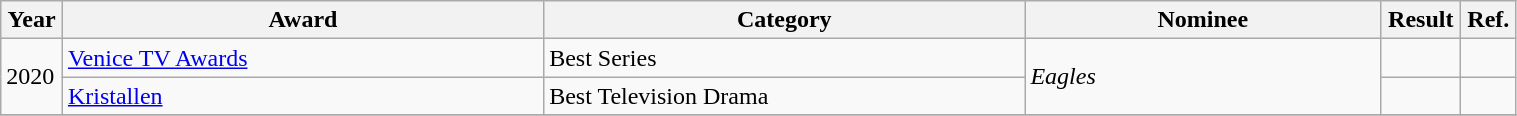<table width="80%" class="wikitable">
<tr>
<th width="10">Year</th>
<th width="300">Award</th>
<th width="300">Category</th>
<th width="220">Nominee</th>
<th width="30">Result</th>
<th width="10">Ref.</th>
</tr>
<tr>
<td rowspan="2">2020</td>
<td><a href='#'>Venice TV Awards</a></td>
<td>Best Series</td>
<td rowspan="2"><em>Eagles</em></td>
<td></td>
<td></td>
</tr>
<tr>
<td><a href='#'>Kristallen</a></td>
<td>Best Television Drama</td>
<td></td>
<td></td>
</tr>
<tr>
</tr>
</table>
